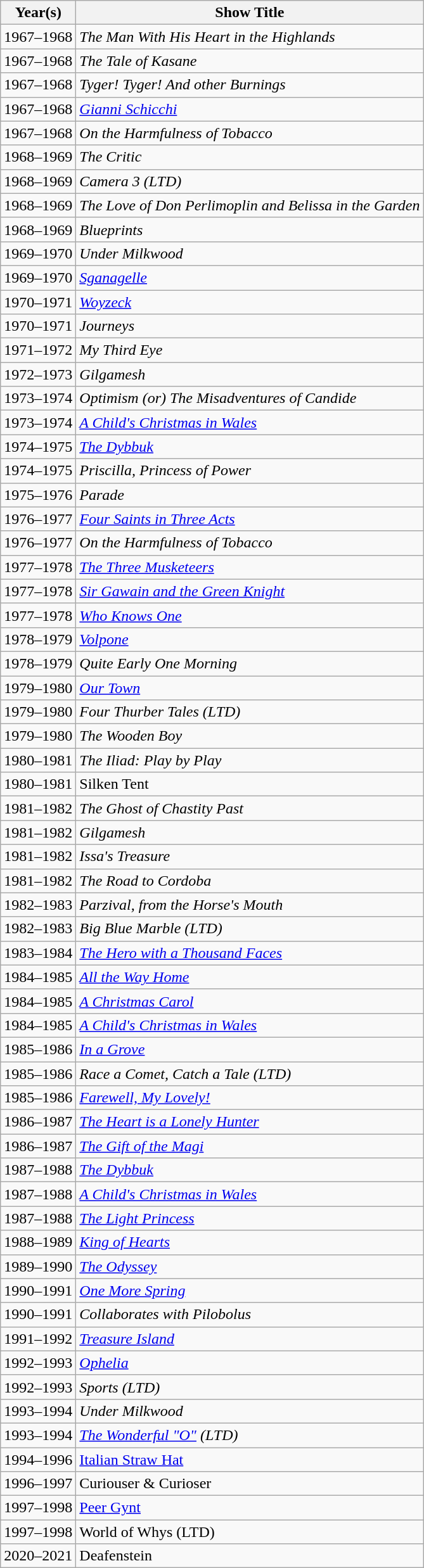<table class="wikitable">
<tr>
<th>Year(s)</th>
<th>Show Title</th>
</tr>
<tr>
<td>1967–1968</td>
<td><em>The Man With His Heart in the Highlands</em></td>
</tr>
<tr>
<td>1967–1968</td>
<td><em>The Tale of Kasane</em></td>
</tr>
<tr>
<td>1967–1968</td>
<td><em>Tyger! Tyger! And other Burnings</em></td>
</tr>
<tr>
<td>1967–1968</td>
<td><em><a href='#'>Gianni Schicchi</a></em></td>
</tr>
<tr>
<td>1967–1968</td>
<td><em>On the Harmfulness of Tobacco</em></td>
</tr>
<tr>
<td>1968–1969</td>
<td><em>The Critic</em></td>
</tr>
<tr>
<td>1968–1969</td>
<td><em>Camera 3 (LTD)</em></td>
</tr>
<tr>
<td>1968–1969</td>
<td><em>The Love of Don Perlimoplin and Belissa in the Garden</em></td>
</tr>
<tr>
<td>1968–1969</td>
<td><em>Blueprints</em></td>
</tr>
<tr>
<td>1969–1970</td>
<td><em>Under Milkwood</em></td>
</tr>
<tr>
<td>1969–1970</td>
<td><em><a href='#'>Sganagelle</a></em></td>
</tr>
<tr>
<td>1970–1971</td>
<td><em><a href='#'>Woyzeck</a></em></td>
</tr>
<tr>
<td>1970–1971</td>
<td><em>Journeys</em></td>
</tr>
<tr>
<td>1971–1972</td>
<td><em>My Third Eye</em></td>
</tr>
<tr>
<td>1972–1973</td>
<td><em>Gilgamesh</em></td>
</tr>
<tr>
<td>1973–1974</td>
<td><em>Optimism (or) The Misadventures of Candide</em></td>
</tr>
<tr>
<td>1973–1974</td>
<td><em><a href='#'>A Child's Christmas in Wales</a></em></td>
</tr>
<tr>
<td>1974–1975</td>
<td><em><a href='#'>The Dybbuk</a></em></td>
</tr>
<tr>
<td>1974–1975</td>
<td><em>Priscilla, Princess of Power</em></td>
</tr>
<tr>
<td>1975–1976</td>
<td><em>Parade</em></td>
</tr>
<tr>
<td>1976–1977</td>
<td><em><a href='#'>Four Saints in Three Acts</a></em></td>
</tr>
<tr>
<td>1976–1977</td>
<td><em>On the Harmfulness of Tobacco</em></td>
</tr>
<tr>
<td>1977–1978</td>
<td><em><a href='#'>The Three Musketeers</a></em></td>
</tr>
<tr>
<td>1977–1978</td>
<td><em><a href='#'>Sir Gawain and the Green Knight</a></em></td>
</tr>
<tr>
<td>1977–1978</td>
<td><em><a href='#'>Who Knows One</a></em></td>
</tr>
<tr>
<td>1978–1979</td>
<td><em><a href='#'>Volpone</a></em></td>
</tr>
<tr>
<td>1978–1979</td>
<td><em>Quite Early One Morning</em></td>
</tr>
<tr>
<td>1979–1980</td>
<td><em><a href='#'>Our Town</a></em></td>
</tr>
<tr>
<td>1979–1980</td>
<td><em>Four Thurber Tales (LTD)</em></td>
</tr>
<tr>
<td>1979–1980</td>
<td><em>The Wooden Boy</em></td>
</tr>
<tr>
<td>1980–1981</td>
<td><em>The Iliad: Play by Play</em></td>
</tr>
<tr>
<td>1980–1981</td>
<td>Silken Tent</td>
</tr>
<tr>
<td>1981–1982</td>
<td><em>The Ghost of Chastity Past</em></td>
</tr>
<tr>
<td>1981–1982</td>
<td><em>Gilgamesh</em></td>
</tr>
<tr>
<td>1981–1982</td>
<td><em>Issa's Treasure</em></td>
</tr>
<tr>
<td>1981–1982</td>
<td><em>The Road to Cordoba</em></td>
</tr>
<tr>
<td>1982–1983</td>
<td><em>Parzival, from the Horse's Mouth</em></td>
</tr>
<tr>
<td>1982–1983</td>
<td><em>Big Blue Marble (LTD)</em></td>
</tr>
<tr>
<td>1983–1984</td>
<td><em><a href='#'>The Hero with a Thousand Faces</a></em></td>
</tr>
<tr>
<td>1984–1985</td>
<td><em><a href='#'>All the Way Home</a></em></td>
</tr>
<tr>
<td>1984–1985</td>
<td><em><a href='#'>A Christmas Carol</a></em></td>
</tr>
<tr>
<td>1984–1985</td>
<td><em><a href='#'>A Child's Christmas in Wales</a></em></td>
</tr>
<tr>
<td>1985–1986</td>
<td><em><a href='#'>In a Grove</a></em></td>
</tr>
<tr>
<td>1985–1986</td>
<td><em>Race a Comet, Catch a Tale (LTD)</em></td>
</tr>
<tr>
<td>1985–1986</td>
<td><em><a href='#'>Farewell, My Lovely!</a></em></td>
</tr>
<tr>
<td>1986–1987</td>
<td><em><a href='#'>The Heart is a Lonely Hunter</a></em></td>
</tr>
<tr>
<td>1986–1987</td>
<td><em><a href='#'>The Gift of the Magi</a></em></td>
</tr>
<tr>
<td>1987–1988</td>
<td><em><a href='#'>The Dybbuk</a></em></td>
</tr>
<tr>
<td>1987–1988</td>
<td><em><a href='#'>A Child's Christmas in Wales</a></em></td>
</tr>
<tr>
<td>1987–1988</td>
<td><em><a href='#'>The Light Princess</a></em></td>
</tr>
<tr>
<td>1988–1989</td>
<td><em><a href='#'>King of Hearts</a></em></td>
</tr>
<tr>
<td>1989–1990</td>
<td><em><a href='#'>The Odyssey</a></em></td>
</tr>
<tr>
<td>1990–1991</td>
<td><em><a href='#'>One More Spring</a></em></td>
</tr>
<tr>
<td>1990–1991</td>
<td><em>Collaborates with Pilobolus</em></td>
</tr>
<tr>
<td>1991–1992</td>
<td><em><a href='#'>Treasure Island</a></em></td>
</tr>
<tr>
<td>1992–1993</td>
<td><em><a href='#'>Ophelia</a></em></td>
</tr>
<tr>
<td>1992–1993</td>
<td><em>Sports (LTD)</em></td>
</tr>
<tr>
<td>1993–1994</td>
<td><em>Under Milkwood</em></td>
</tr>
<tr>
<td>1993–1994</td>
<td><em><a href='#'>The Wonderful "O"</a> (LTD)</em></td>
</tr>
<tr>
<td>1994–1996</td>
<td><a href='#'>Italian Straw Hat</a></td>
</tr>
<tr>
<td>1996–1997</td>
<td>Curiouser & Curioser</td>
</tr>
<tr>
<td>1997–1998</td>
<td><a href='#'>Peer Gynt</a></td>
</tr>
<tr>
<td>1997–1998</td>
<td>World of Whys (LTD)</td>
</tr>
<tr>
<td>2020–2021</td>
<td>Deafenstein</td>
</tr>
</table>
